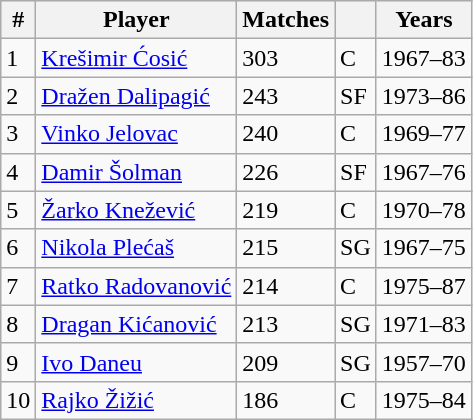<table class="wikitable sortable" style="border:1px solid #AAAAAA" style="text-align:center">
<tr bgcolor="#EFEFEF">
<th>#</th>
<th>Player</th>
<th>Matches</th>
<th></th>
<th>Years</th>
</tr>
<tr>
<td>1</td>
<td align="left"><a href='#'>Krešimir Ćosić</a></td>
<td>303</td>
<td>C</td>
<td>1967–83</td>
</tr>
<tr>
<td>2</td>
<td align="left"><a href='#'>Dražen Dalipagić</a></td>
<td>243</td>
<td>SF</td>
<td>1973–86</td>
</tr>
<tr>
<td>3</td>
<td align="left"><a href='#'>Vinko Jelovac</a></td>
<td>240</td>
<td>C</td>
<td>1969–77</td>
</tr>
<tr>
<td>4</td>
<td align="left"><a href='#'>Damir Šolman</a></td>
<td>226</td>
<td>SF</td>
<td>1967–76</td>
</tr>
<tr>
<td>5</td>
<td align="left"><a href='#'>Žarko Knežević</a></td>
<td>219</td>
<td>C</td>
<td>1970–78</td>
</tr>
<tr>
<td>6</td>
<td align="left"><a href='#'>Nikola Plećaš</a></td>
<td>215</td>
<td>SG</td>
<td>1967–75</td>
</tr>
<tr>
<td>7</td>
<td align="left"><a href='#'>Ratko Radovanović</a></td>
<td>214</td>
<td>C</td>
<td>1975–87</td>
</tr>
<tr>
<td>8</td>
<td align="left"><a href='#'>Dragan Kićanović</a></td>
<td>213</td>
<td>SG</td>
<td>1971–83</td>
</tr>
<tr>
<td>9</td>
<td align="left"><a href='#'>Ivo Daneu</a></td>
<td>209</td>
<td>SG</td>
<td>1957–70</td>
</tr>
<tr>
<td>10</td>
<td align="left"><a href='#'>Rajko Žižić</a></td>
<td>186</td>
<td>C</td>
<td>1975–84</td>
</tr>
</table>
